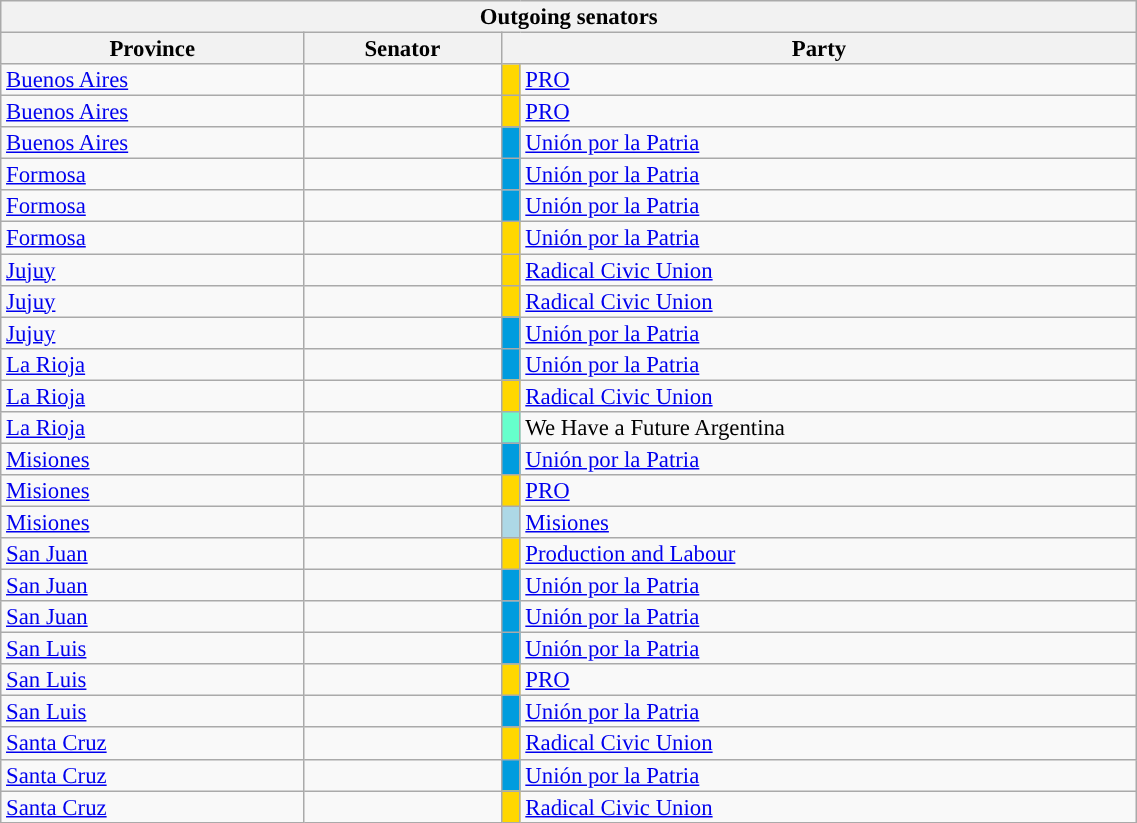<table class="sortable wikitable collapsible collapsed" width=60% style="font-size:95%;line-height:14px;">
<tr>
<th width=60% colspan=4>Outgoing senators</th>
</tr>
<tr>
<th>Province</th>
<th>Senator</th>
<th colspan=2>Party</th>
</tr>
<tr>
<td><a href='#'>Buenos Aires</a></td>
<td></td>
<td style="background-color: #FFD700"></td>
<td><a href='#'>PRO</a></td>
</tr>
<tr>
<td><a href='#'>Buenos Aires</a></td>
<td></td>
<td style="background-color: #FFD700"></td>
<td><a href='#'>PRO</a></td>
</tr>
<tr>
<td><a href='#'>Buenos Aires</a></td>
<td></td>
<td style="background-color: #009cde" width=1%></td>
<td><a href='#'>Unión por la Patria</a></td>
</tr>
<tr>
<td><a href='#'>Formosa</a></td>
<td></td>
<td style="background-color: #009cde" width=1%></td>
<td><a href='#'>Unión por la Patria</a></td>
</tr>
<tr>
<td><a href='#'>Formosa</a></td>
<td></td>
<td style="background-color: #009cde" width=1%></td>
<td><a href='#'>Unión por la Patria</a></td>
</tr>
<tr>
<td><a href='#'>Formosa</a></td>
<td></td>
<td style="background-color: #FFD700"></td>
<td><a href='#'>Unión por la Patria</a></td>
</tr>
<tr>
<td><a href='#'>Jujuy</a></td>
<td></td>
<td style="background-color: #FFD700"></td>
<td><a href='#'>Radical Civic Union</a></td>
</tr>
<tr>
<td><a href='#'>Jujuy</a></td>
<td></td>
<td style="background-color: #FFD700"></td>
<td><a href='#'>Radical Civic Union</a></td>
</tr>
<tr>
<td><a href='#'>Jujuy</a></td>
<td></td>
<td style="background-color: #009cde" width=1%></td>
<td><a href='#'>Unión por la Patria</a></td>
</tr>
<tr>
<td><a href='#'>La Rioja</a></td>
<td></td>
<td style="background-color: #009cde" width=1%></td>
<td><a href='#'>Unión por la Patria</a></td>
</tr>
<tr>
<td><a href='#'>La Rioja</a></td>
<td></td>
<td style="background-color: #FFD700"></td>
<td><a href='#'>Radical Civic Union</a></td>
</tr>
<tr>
<td><a href='#'>La Rioja</a></td>
<td></td>
<td bgcolor=#66ffcc></td>
<td>We Have a Future Argentina</td>
</tr>
<tr>
<td><a href='#'>Misiones</a></td>
<td></td>
<td style="background-color: #009cde" width=1%></td>
<td><a href='#'>Unión por la Patria</a></td>
</tr>
<tr>
<td><a href='#'>Misiones</a></td>
<td></td>
<td style="background-color: #FFD700"></td>
<td><a href='#'>PRO</a></td>
</tr>
<tr>
<td><a href='#'>Misiones</a></td>
<td></td>
<td style="background-color: #add8e6"></td>
<td><a href='#'>Misiones</a></td>
</tr>
<tr>
<td><a href='#'>San Juan</a></td>
<td></td>
<td style="background-color: #FFD700"></td>
<td><a href='#'>Production and Labour</a></td>
</tr>
<tr>
<td><a href='#'>San Juan</a></td>
<td></td>
<td style="background-color: #009cde" width=1%></td>
<td><a href='#'>Unión por la Patria</a></td>
</tr>
<tr>
<td><a href='#'>San Juan</a></td>
<td></td>
<td style="background-color: #009cde" width=1%></td>
<td><a href='#'>Unión por la Patria</a></td>
</tr>
<tr>
<td><a href='#'>San Luis</a></td>
<td></td>
<td style="background-color: #009cde" width=1%></td>
<td><a href='#'>Unión por la Patria</a></td>
</tr>
<tr>
<td><a href='#'>San Luis</a></td>
<td></td>
<td style="background-color: #FFD700"></td>
<td><a href='#'>PRO</a></td>
</tr>
<tr>
<td><a href='#'>San Luis</a></td>
<td></td>
<td style="background-color: #009cde" width=1%></td>
<td><a href='#'>Unión por la Patria</a></td>
</tr>
<tr>
<td><a href='#'>Santa Cruz</a></td>
<td></td>
<td style="background-color: #FFD700"></td>
<td><a href='#'>Radical Civic Union</a></td>
</tr>
<tr>
<td><a href='#'>Santa Cruz</a></td>
<td></td>
<td style="background-color: #009cde" width=1%></td>
<td><a href='#'>Unión por la Patria</a></td>
</tr>
<tr>
<td><a href='#'>Santa Cruz</a></td>
<td></td>
<td style="background-color: #FFD700"></td>
<td><a href='#'>Radical Civic Union</a></td>
</tr>
</table>
